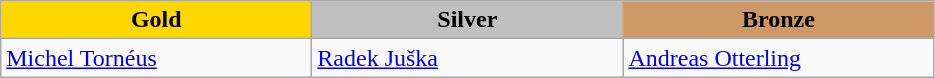<table class="wikitable" style="text-align:left">
<tr align="center">
<td width=200 bgcolor=gold><strong>Gold</strong></td>
<td width=200 bgcolor=silver><strong>Silver</strong></td>
<td width=200 bgcolor=CC9966><strong>Bronze</strong></td>
</tr>
<tr>
<td><a href='#'>Michel Tornéus</a><br><em></em></td>
<td><a href='#'>Radek Juška</a><br><em></em></td>
<td><a href='#'>Andreas Otterling</a><br><em></em></td>
</tr>
</table>
